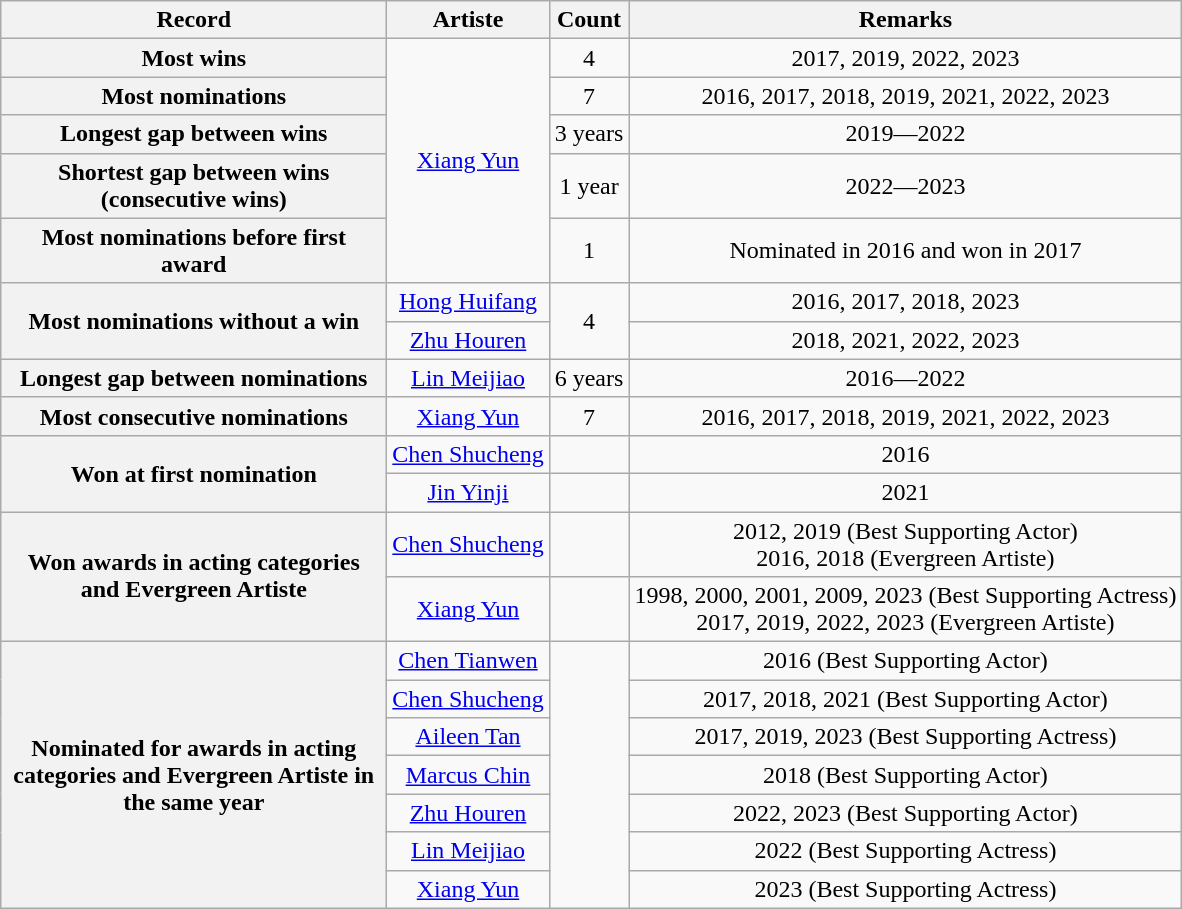<table class="wikitable" style="text-align: center;">
<tr>
<th width=250 scope="col">Record</th>
<th scope="col">Artiste</th>
<th scope="col">Count</th>
<th scope="col">Remarks</th>
</tr>
<tr>
<th>Most wins</th>
<td rowspan=5><a href='#'>Xiang Yun</a></td>
<td>4</td>
<td>2017, 2019, 2022, 2023</td>
</tr>
<tr>
<th>Most nominations</th>
<td>7</td>
<td>2016, 2017, 2018, 2019, 2021, 2022, 2023</td>
</tr>
<tr>
<th>Longest gap between wins</th>
<td>3 years</td>
<td>2019—2022</td>
</tr>
<tr>
<th>Shortest gap between wins<br>(consecutive wins)</th>
<td>1 year</td>
<td>2022—2023</td>
</tr>
<tr>
<th>Most nominations before first award</th>
<td>1</td>
<td>Nominated in 2016 and won in 2017</td>
</tr>
<tr>
<th rowspan=2>Most nominations without a win</th>
<td><a href='#'>Hong Huifang</a></td>
<td rowspan=2>4</td>
<td>2016, 2017, 2018, 2023</td>
</tr>
<tr>
<td><a href='#'>Zhu Houren</a></td>
<td>2018, 2021, 2022, 2023</td>
</tr>
<tr>
<th>Longest gap between nominations</th>
<td><a href='#'>Lin Meijiao</a></td>
<td>6 years</td>
<td>2016—2022</td>
</tr>
<tr>
<th>Most consecutive nominations</th>
<td><a href='#'>Xiang Yun</a></td>
<td>7</td>
<td>2016, 2017, 2018, 2019, 2021, 2022, 2023</td>
</tr>
<tr>
<th rowspan=2>Won at first nomination</th>
<td><a href='#'>Chen Shucheng</a></td>
<td></td>
<td>2016</td>
</tr>
<tr>
<td><a href='#'>Jin Yinji</a></td>
<td></td>
<td>2021</td>
</tr>
<tr>
<th rowspan=2>Won awards in acting categories and Evergreen Artiste</th>
<td><a href='#'>Chen Shucheng</a></td>
<td></td>
<td>2012, 2019 (Best Supporting Actor)<br>2016, 2018 (Evergreen Artiste)<br></td>
</tr>
<tr>
<td><a href='#'>Xiang Yun</a></td>
<td></td>
<td>1998, 2000, 2001, 2009, 2023 (Best Supporting Actress)<br>2017, 2019, 2022, 2023 (Evergreen Artiste)<br></td>
</tr>
<tr>
<th rowspan=7>Nominated for awards in acting categories and Evergreen Artiste in the same year</th>
<td><a href='#'>Chen Tianwen</a></td>
<td rowspan=7></td>
<td>2016 (Best Supporting Actor)</td>
</tr>
<tr>
<td><a href='#'>Chen Shucheng</a></td>
<td>2017, 2018, 2021 (Best Supporting Actor)</td>
</tr>
<tr>
<td><a href='#'>Aileen Tan</a></td>
<td>2017, 2019, 2023 (Best Supporting Actress)</td>
</tr>
<tr>
<td><a href='#'>Marcus Chin</a></td>
<td>2018 (Best Supporting Actor)</td>
</tr>
<tr>
<td><a href='#'>Zhu Houren</a></td>
<td>2022, 2023 (Best Supporting Actor)</td>
</tr>
<tr>
<td><a href='#'>Lin Meijiao</a></td>
<td>2022 (Best Supporting Actress)</td>
</tr>
<tr>
<td><a href='#'>Xiang Yun</a></td>
<td>2023 (Best Supporting Actress)</td>
</tr>
</table>
